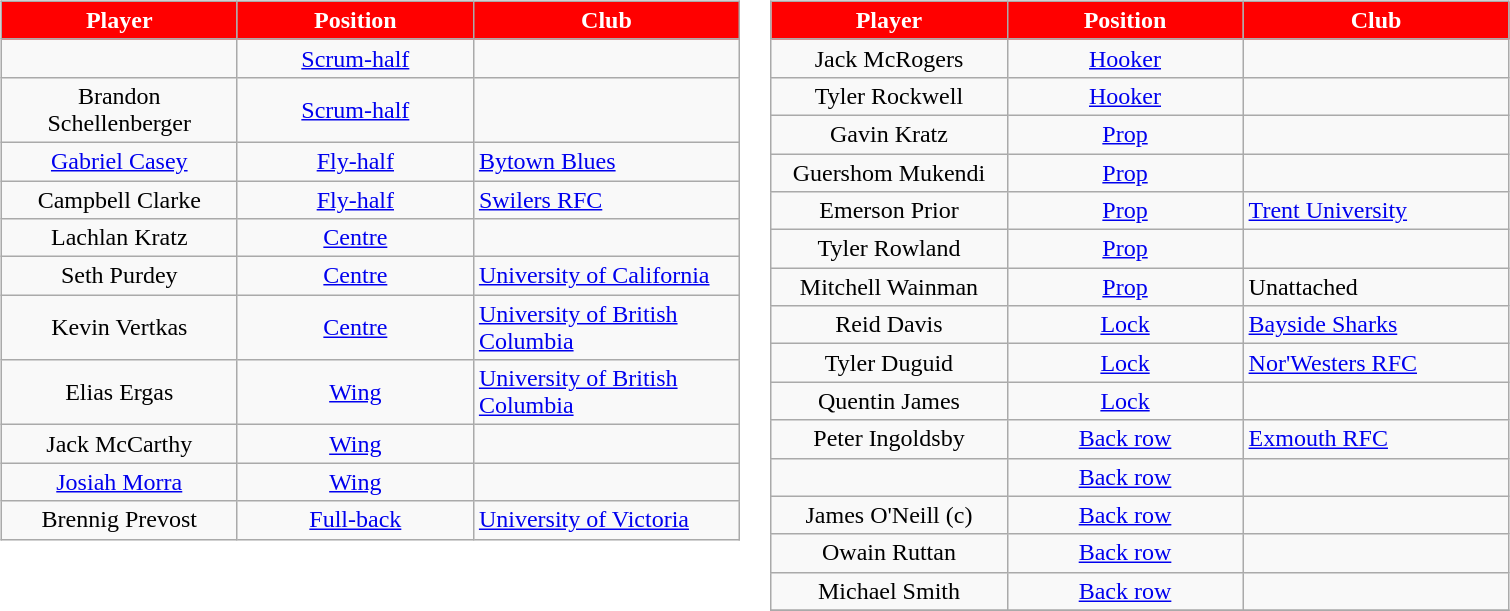<table>
<tr valign=top>
<td><br><table class="wikitable" style="text-align:center">
<tr span style="background:red; color:white;">
<td scope="col" style="width:150px"><strong>Player</strong></td>
<td scope="col" style="width:150px"><strong>Position</strong></td>
<td scope="col" style="width:170px"><strong>Club</strong></td>
</tr>
<tr>
<td></td>
<td><a href='#'>Scrum-half</a></td>
<td style="text-align:left"></td>
</tr>
<tr>
<td>Brandon Schellenberger</td>
<td><a href='#'>Scrum-half</a></td>
<td style="text-align:left"></td>
</tr>
<tr>
<td><a href='#'>Gabriel Casey</a></td>
<td><a href='#'>Fly-half</a></td>
<td style="text-align:left"> <a href='#'>Bytown Blues</a></td>
</tr>
<tr>
<td>Campbell Clarke</td>
<td><a href='#'>Fly-half</a></td>
<td style="text-align:left"> <a href='#'>Swilers RFC</a></td>
</tr>
<tr>
<td>Lachlan Kratz</td>
<td><a href='#'>Centre</a></td>
<td style="text-align:left"></td>
</tr>
<tr>
<td>Seth Purdey</td>
<td><a href='#'>Centre</a></td>
<td style="text-align:left"> <a href='#'>University of California</a></td>
</tr>
<tr>
<td>Kevin Vertkas</td>
<td><a href='#'>Centre</a></td>
<td style="text-align:left"> <a href='#'>University of British Columbia</a></td>
</tr>
<tr>
<td>Elias Ergas</td>
<td><a href='#'>Wing</a></td>
<td style="text-align:left"> <a href='#'>University of British Columbia</a></td>
</tr>
<tr>
<td>Jack McCarthy</td>
<td><a href='#'>Wing</a></td>
<td style="text-align:left"></td>
</tr>
<tr>
<td><a href='#'>Josiah Morra</a></td>
<td><a href='#'>Wing</a></td>
<td style="text-align:left"></td>
</tr>
<tr>
<td>Brennig Prevost</td>
<td><a href='#'>Full-back</a></td>
<td style="text-align:left"> <a href='#'>University of Victoria</a></td>
</tr>
</table>
</td>
<td><br><table class="wikitable" style="text-align:center">
<tr span style="background:red; color:white;">
<td scope="col" style="width:150px"><strong>Player</strong></td>
<td scope="col" style="width:150px"><strong>Position</strong></td>
<td scope="col" style="width:170px"><strong>Club</strong></td>
</tr>
<tr>
<td>Jack McRogers</td>
<td><a href='#'>Hooker</a></td>
<td style="text-align:left"></td>
</tr>
<tr>
<td>Tyler Rockwell</td>
<td><a href='#'>Hooker</a></td>
<td style="text-align:left"></td>
</tr>
<tr>
<td>Gavin Kratz</td>
<td><a href='#'>Prop</a></td>
<td style="text-align:left"></td>
</tr>
<tr>
<td>Guershom Mukendi</td>
<td><a href='#'>Prop</a></td>
<td style="text-align:left"></td>
</tr>
<tr>
<td>Emerson Prior</td>
<td><a href='#'>Prop</a></td>
<td style="text-align:left"> <a href='#'>Trent University</a></td>
</tr>
<tr>
<td>Tyler Rowland</td>
<td><a href='#'>Prop</a></td>
<td style="text-align:left"></td>
</tr>
<tr>
<td>Mitchell Wainman</td>
<td><a href='#'>Prop</a></td>
<td style="text-align:left">Unattached</td>
</tr>
<tr>
<td>Reid Davis</td>
<td><a href='#'>Lock</a></td>
<td style="text-align:left"> <a href='#'>Bayside Sharks</a></td>
</tr>
<tr>
<td>Tyler Duguid</td>
<td><a href='#'>Lock</a></td>
<td style="text-align:left"> <a href='#'>Nor'Westers RFC</a></td>
</tr>
<tr>
<td>Quentin James</td>
<td><a href='#'>Lock</a></td>
<td style="text-align:left"></td>
</tr>
<tr>
<td>Peter Ingoldsby</td>
<td><a href='#'>Back row</a></td>
<td style="text-align:left"> <a href='#'>Exmouth RFC</a></td>
</tr>
<tr>
<td></td>
<td><a href='#'>Back row</a></td>
<td style="text-align:left"></td>
</tr>
<tr>
<td>James O'Neill (c)</td>
<td><a href='#'>Back row</a></td>
<td style="text-align:left"></td>
</tr>
<tr>
<td>Owain Ruttan</td>
<td><a href='#'>Back row</a></td>
<td style="text-align:left"></td>
</tr>
<tr>
<td>Michael Smith</td>
<td><a href='#'>Back row</a></td>
<td style="text-align:left"></td>
</tr>
<tr>
</tr>
</table>
</td>
</tr>
</table>
